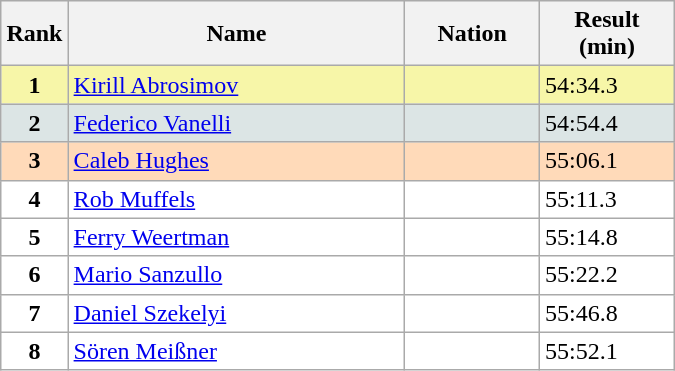<table class="wikitable" style= "background-color:#FFFFFF; width: 450px;">
<tr style="background-color:#EFEFEF; text-align:left;">
<th width="10%">Rank</th>
<th width="50%">Name</th>
<th width="20%">Nation</th>
<th width="20%">Result (min)</th>
</tr>
<tr style="background-color:#F7F6A8;">
<td style="text-align:center"><strong>1</strong></td>
<td><a href='#'>Kirill Abrosimov</a></td>
<td></td>
<td>54:34.3</td>
</tr>
<tr style="background-color:#DCE5E5;">
<td style="text-align:center"><strong>2</strong></td>
<td><a href='#'>Federico Vanelli</a></td>
<td></td>
<td>54:54.4</td>
</tr>
<tr style="background-color:#FFDAB9;">
<td style="text-align:center"><strong>3</strong></td>
<td><a href='#'>Caleb Hughes</a></td>
<td></td>
<td>55:06.1</td>
</tr>
<tr style="background-color:#FFFFFF;">
<td style="text-align:center"><strong>4</strong></td>
<td><a href='#'>Rob Muffels</a></td>
<td></td>
<td>55:11.3</td>
</tr>
<tr style="background-color:#FFFFFF;">
<td style="text-align:center"><strong>5</strong></td>
<td><a href='#'>Ferry Weertman</a></td>
<td></td>
<td>55:14.8</td>
</tr>
<tr style="background-color:#FFFFFF;">
<td style="text-align:center"><strong>6</strong></td>
<td><a href='#'>Mario Sanzullo</a></td>
<td></td>
<td>55:22.2</td>
</tr>
<tr style="background-color:#FFFFFF;">
<td style="text-align:center"><strong>7</strong></td>
<td><a href='#'>Daniel Szekelyi</a></td>
<td></td>
<td>55:46.8</td>
</tr>
<tr style="background-color:#FFFFFF;">
<td style="text-align:center"><strong>8</strong></td>
<td><a href='#'>Sören Meißner</a></td>
<td></td>
<td>55:52.1</td>
</tr>
</table>
